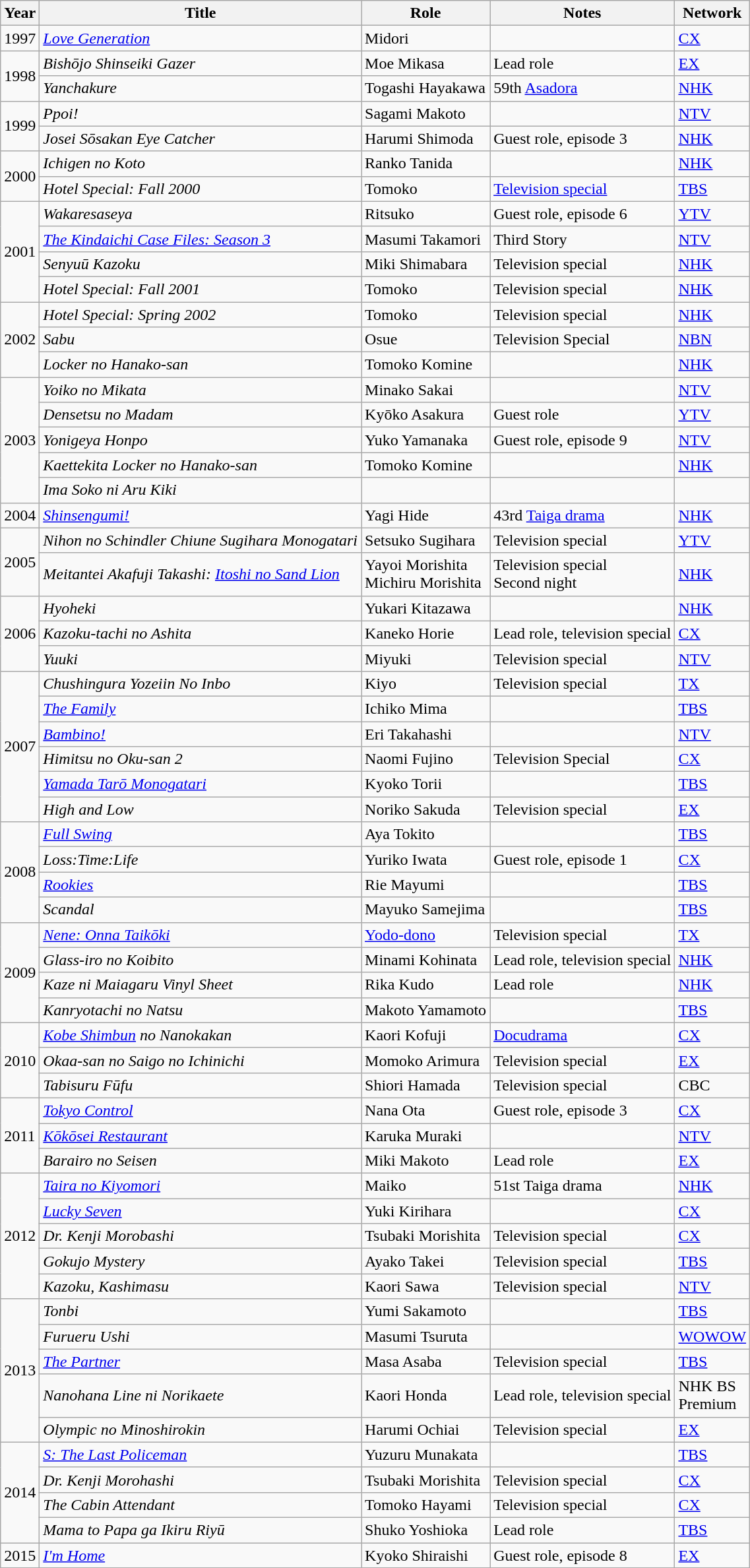<table class="wikitable sortable">
<tr>
<th>Year</th>
<th>Title</th>
<th>Role</th>
<th>Notes</th>
<th>Network</th>
</tr>
<tr>
<td>1997</td>
<td><em><a href='#'>Love Generation</a></em></td>
<td>Midori</td>
<td></td>
<td><a href='#'>CX</a></td>
</tr>
<tr>
<td rowspan="2">1998</td>
<td><em>Bishōjo Shinseiki Gazer</em></td>
<td>Moe Mikasa</td>
<td>Lead role</td>
<td><a href='#'>EX</a></td>
</tr>
<tr>
<td><em>Yanchakure</em></td>
<td>Togashi Hayakawa</td>
<td>59th <a href='#'>Asadora</a></td>
<td><a href='#'>NHK</a></td>
</tr>
<tr>
<td rowspan="2">1999</td>
<td><em>Ppoi!</em></td>
<td>Sagami Makoto</td>
<td></td>
<td><a href='#'>NTV</a></td>
</tr>
<tr>
<td><em>Josei Sōsakan Eye Catcher</em></td>
<td>Harumi Shimoda</td>
<td>Guest role, episode 3</td>
<td><a href='#'>NHK</a></td>
</tr>
<tr>
<td rowspan="2">2000</td>
<td><em>Ichigen no Koto</em></td>
<td>Ranko Tanida</td>
<td></td>
<td><a href='#'>NHK</a></td>
</tr>
<tr>
<td><em>Hotel Special: Fall 2000</em></td>
<td>Tomoko</td>
<td><a href='#'>Television special</a></td>
<td><a href='#'>TBS</a></td>
</tr>
<tr>
<td rowspan="4">2001</td>
<td><em>Wakaresaseya</em></td>
<td>Ritsuko</td>
<td>Guest role, episode 6</td>
<td><a href='#'>YTV</a></td>
</tr>
<tr>
<td><em><a href='#'>The Kindaichi Case Files: Season 3</a></em></td>
<td>Masumi Takamori</td>
<td>Third Story</td>
<td><a href='#'>NTV</a></td>
</tr>
<tr>
<td><em>Senyuū Kazoku</em></td>
<td>Miki Shimabara</td>
<td>Television special</td>
<td><a href='#'>NHK</a></td>
</tr>
<tr>
<td><em>Hotel Special: Fall 2001</em></td>
<td>Tomoko</td>
<td>Television special</td>
<td><a href='#'>NHK</a></td>
</tr>
<tr>
<td rowspan="3">2002</td>
<td><em>Hotel Special: Spring 2002</em></td>
<td>Tomoko</td>
<td>Television special</td>
<td><a href='#'>NHK</a></td>
</tr>
<tr>
<td><em>Sabu</em></td>
<td>Osue</td>
<td>Television Special</td>
<td><a href='#'>NBN</a></td>
</tr>
<tr>
<td><em>Locker no Hanako-san</em></td>
<td>Tomoko Komine</td>
<td></td>
<td><a href='#'>NHK</a></td>
</tr>
<tr>
<td rowspan="5">2003</td>
<td><em>Yoiko no Mikata</em></td>
<td>Minako Sakai</td>
<td></td>
<td><a href='#'>NTV</a></td>
</tr>
<tr>
<td><em>Densetsu no Madam</em></td>
<td>Kyōko Asakura</td>
<td>Guest role</td>
<td><a href='#'>YTV</a></td>
</tr>
<tr>
<td><em>Yonigeya Honpo</em></td>
<td>Yuko Yamanaka</td>
<td>Guest role, episode 9</td>
<td><a href='#'>NTV</a></td>
</tr>
<tr>
<td><em>Kaettekita Locker no Hanako-san</em></td>
<td>Tomoko Komine</td>
<td></td>
<td><a href='#'>NHK</a></td>
</tr>
<tr>
<td><em>Ima Soko ni Aru Kiki</em></td>
<td></td>
<td></td>
<td></td>
</tr>
<tr>
<td>2004</td>
<td><em><a href='#'>Shinsengumi!</a></em></td>
<td>Yagi Hide</td>
<td>43rd <a href='#'>Taiga drama</a></td>
<td><a href='#'>NHK</a></td>
</tr>
<tr>
<td rowspan="2">2005</td>
<td><em>Nihon no Schindler Chiune Sugihara Monogatari</em></td>
<td>Setsuko Sugihara</td>
<td>Television special</td>
<td><a href='#'>YTV</a></td>
</tr>
<tr>
<td><em>Meitantei Akafuji Takashi: <a href='#'>Itoshi no Sand Lion</a></em></td>
<td>Yayoi Morishita<br>Michiru Morishita</td>
<td>Television special<br>Second night</td>
<td><a href='#'>NHK</a></td>
</tr>
<tr>
<td rowspan="3">2006</td>
<td><em>Hyoheki</em></td>
<td>Yukari Kitazawa</td>
<td></td>
<td><a href='#'>NHK</a></td>
</tr>
<tr>
<td><em>Kazoku-tachi no Ashita</em></td>
<td>Kaneko Horie</td>
<td>Lead role, television special</td>
<td><a href='#'>CX</a></td>
</tr>
<tr>
<td><em>Yuuki</em></td>
<td>Miyuki</td>
<td>Television special</td>
<td><a href='#'>NTV</a></td>
</tr>
<tr>
<td rowspan="6">2007</td>
<td><em>Chushingura Yozeiin No Inbo</em></td>
<td>Kiyo</td>
<td>Television special</td>
<td><a href='#'>TX</a></td>
</tr>
<tr>
<td><em><a href='#'>The Family</a></em></td>
<td>Ichiko Mima</td>
<td></td>
<td><a href='#'>TBS</a></td>
</tr>
<tr>
<td><em><a href='#'>Bambino!</a></em></td>
<td>Eri Takahashi</td>
<td></td>
<td><a href='#'>NTV</a></td>
</tr>
<tr>
<td><em>Himitsu no Oku-san 2</em></td>
<td>Naomi Fujino</td>
<td>Television Special</td>
<td><a href='#'>CX</a></td>
</tr>
<tr>
<td><em><a href='#'>Yamada Tarō Monogatari</a></em></td>
<td>Kyoko Torii</td>
<td></td>
<td><a href='#'>TBS</a></td>
</tr>
<tr>
<td><em>High and Low</em></td>
<td>Noriko Sakuda</td>
<td>Television special</td>
<td><a href='#'>EX</a></td>
</tr>
<tr>
<td rowspan="4">2008</td>
<td><em><a href='#'>Full Swing</a></em></td>
<td>Aya Tokito</td>
<td></td>
<td><a href='#'>TBS</a></td>
</tr>
<tr>
<td><em>Loss:Time:Life</em></td>
<td>Yuriko Iwata</td>
<td>Guest role, episode 1</td>
<td><a href='#'>CX</a></td>
</tr>
<tr>
<td><em><a href='#'>Rookies</a></em></td>
<td>Rie Mayumi</td>
<td></td>
<td><a href='#'>TBS</a></td>
</tr>
<tr>
<td><em>Scandal</em></td>
<td>Mayuko Samejima</td>
<td></td>
<td><a href='#'>TBS</a></td>
</tr>
<tr>
<td rowspan="4">2009</td>
<td><em><a href='#'>Nene: Onna Taikōki</a></em></td>
<td><a href='#'>Yodo-dono</a></td>
<td>Television special</td>
<td><a href='#'>TX</a></td>
</tr>
<tr>
<td><em>Glass-iro no Koibito</em></td>
<td>Minami Kohinata</td>
<td>Lead role, television special</td>
<td><a href='#'>NHK</a></td>
</tr>
<tr>
<td><em>Kaze ni Maiagaru Vinyl Sheet</em></td>
<td>Rika Kudo</td>
<td>Lead role</td>
<td><a href='#'>NHK</a></td>
</tr>
<tr>
<td><em>Kanryotachi no Natsu</em></td>
<td>Makoto Yamamoto</td>
<td></td>
<td><a href='#'>TBS</a></td>
</tr>
<tr>
<td rowspan="3">2010</td>
<td><em><a href='#'>Kobe Shimbun</a> no Nanokakan</em></td>
<td>Kaori Kofuji</td>
<td><a href='#'>Docudrama</a></td>
<td><a href='#'>CX</a></td>
</tr>
<tr>
<td><em>Okaa-san no Saigo no Ichinichi</em></td>
<td>Momoko Arimura</td>
<td>Television special</td>
<td><a href='#'>EX</a></td>
</tr>
<tr>
<td><em>Tabisuru Fūfu</em></td>
<td>Shiori Hamada</td>
<td>Television special</td>
<td>CBC</td>
</tr>
<tr>
<td rowspan="3">2011</td>
<td><em><a href='#'>Tokyo Control</a></em></td>
<td>Nana Ota</td>
<td>Guest role, episode 3</td>
<td><a href='#'>CX</a></td>
</tr>
<tr>
<td><em><a href='#'>Kōkōsei Restaurant</a></em></td>
<td>Karuka Muraki</td>
<td></td>
<td><a href='#'>NTV</a></td>
</tr>
<tr>
<td><em>Barairo no Seisen</em></td>
<td>Miki Makoto</td>
<td>Lead role</td>
<td><a href='#'>EX</a></td>
</tr>
<tr>
<td rowspan="5">2012</td>
<td><em><a href='#'>Taira no Kiyomori</a></em></td>
<td>Maiko</td>
<td>51st Taiga drama</td>
<td><a href='#'>NHK</a></td>
</tr>
<tr>
<td><em><a href='#'>Lucky Seven</a></em></td>
<td>Yuki Kirihara</td>
<td></td>
<td><a href='#'>CX</a></td>
</tr>
<tr>
<td><em>Dr. Kenji Morobashi</em></td>
<td>Tsubaki Morishita</td>
<td>Television special</td>
<td><a href='#'>CX</a></td>
</tr>
<tr>
<td><em>Gokujo Mystery</em></td>
<td>Ayako Takei</td>
<td>Television special</td>
<td><a href='#'>TBS</a></td>
</tr>
<tr>
<td><em>Kazoku, Kashimasu</em></td>
<td>Kaori Sawa</td>
<td>Television special</td>
<td><a href='#'>NTV</a></td>
</tr>
<tr>
<td rowspan="5">2013</td>
<td><em>Tonbi</em></td>
<td>Yumi Sakamoto</td>
<td></td>
<td><a href='#'>TBS</a></td>
</tr>
<tr>
<td><em>Furueru Ushi</em></td>
<td>Masumi Tsuruta</td>
<td></td>
<td><a href='#'>WOWOW</a></td>
</tr>
<tr>
<td><em><a href='#'>The Partner</a></em></td>
<td>Masa Asaba</td>
<td>Television special</td>
<td><a href='#'>TBS</a></td>
</tr>
<tr>
<td><em>Nanohana Line ni Norikaete</em></td>
<td>Kaori Honda</td>
<td>Lead role, television special</td>
<td>NHK BS<br>Premium</td>
</tr>
<tr>
<td><em>Olympic no Minoshirokin</em></td>
<td>Harumi Ochiai</td>
<td>Television special</td>
<td><a href='#'>EX</a></td>
</tr>
<tr>
<td rowspan="4">2014</td>
<td><em><a href='#'>S: The Last Policeman</a></em></td>
<td>Yuzuru Munakata</td>
<td></td>
<td><a href='#'>TBS</a></td>
</tr>
<tr>
<td><em>Dr. Kenji Morohashi</em></td>
<td>Tsubaki Morishita</td>
<td>Television special</td>
<td><a href='#'>CX</a></td>
</tr>
<tr>
<td><em>The Cabin Attendant</em></td>
<td>Tomoko Hayami</td>
<td>Television special</td>
<td><a href='#'>CX</a></td>
</tr>
<tr>
<td><em>Mama to Papa ga Ikiru Riyū</em></td>
<td>Shuko Yoshioka</td>
<td>Lead role</td>
<td><a href='#'>TBS</a></td>
</tr>
<tr>
<td>2015</td>
<td><em><a href='#'>I'm Home</a></em></td>
<td>Kyoko Shiraishi</td>
<td>Guest role, episode 8</td>
<td><a href='#'>EX</a></td>
</tr>
</table>
